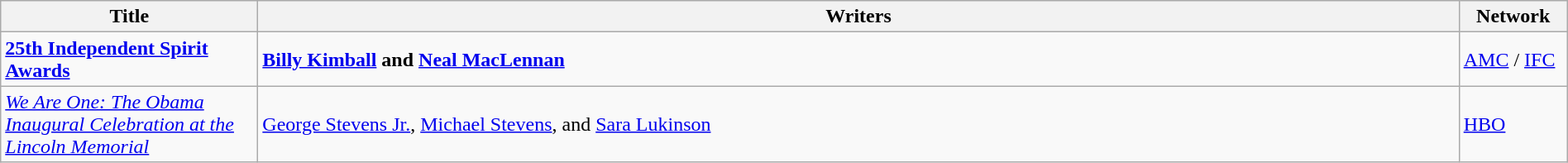<table class="wikitable" style="width:100%;">
<tr>
<th style="width:200px;">Title</th>
<th>Writers</th>
<th style="width:80px;">Network</th>
</tr>
<tr>
<td><strong><a href='#'>25th Independent Spirit Awards</a></strong></td>
<td><strong><a href='#'>Billy Kimball</a> and <a href='#'>Neal MacLennan</a></strong></td>
<td><a href='#'>AMC</a> / <a href='#'>IFC</a></td>
</tr>
<tr>
<td><em><a href='#'>We Are One: The Obama Inaugural Celebration at the Lincoln Memorial</a></em></td>
<td><a href='#'>George Stevens Jr.</a>, <a href='#'>Michael Stevens</a>, and <a href='#'>Sara Lukinson</a></td>
<td><a href='#'>HBO</a></td>
</tr>
</table>
